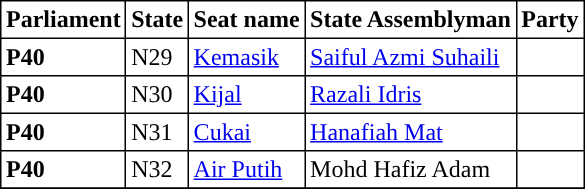<table class="toccolours sortable" border="1" cellpadding="3" style="border-collapse:collapse; text-align: left;">
<tr>
<th align="center">Parliament</th>
<th>State</th>
<th>Seat name</th>
<th>State Assemblyman</th>
<th>Party</th>
</tr>
<tr>
<th align="left">P40</th>
<td>N29</td>
<td><a href='#'>Kemasik</a></td>
<td><a href='#'>Saiful Azmi Suhaili</a></td>
<td></td>
</tr>
<tr>
<th align="left">P40</th>
<td>N30</td>
<td><a href='#'>Kijal</a></td>
<td><a href='#'>Razali Idris</a></td>
<td></td>
</tr>
<tr>
<th align="left">P40</th>
<td>N31</td>
<td><a href='#'>Cukai</a></td>
<td><a href='#'>Hanafiah Mat</a></td>
<td></td>
</tr>
<tr>
<th align="left">P40</th>
<td>N32</td>
<td><a href='#'>Air Putih</a></td>
<td>Mohd Hafiz Adam</td>
<td></td>
</tr>
<tr>
</tr>
</table>
